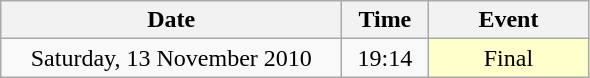<table class = "wikitable" style="text-align:center;">
<tr>
<th width=220>Date</th>
<th width=50>Time</th>
<th width=100>Event</th>
</tr>
<tr>
<td>Saturday, 13 November 2010</td>
<td>19:14</td>
<td bgcolor=ffffcc>Final</td>
</tr>
</table>
